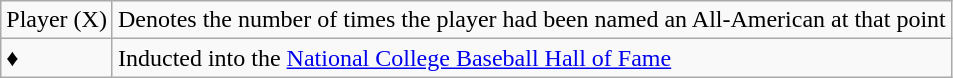<table class="wikitable">
<tr>
<td>Player (X)</td>
<td>Denotes the number of times the player had been named an All-American at that point</td>
</tr>
<tr>
<td>♦</td>
<td>Inducted into the <a href='#'>National College Baseball Hall of Fame</a></td>
</tr>
</table>
